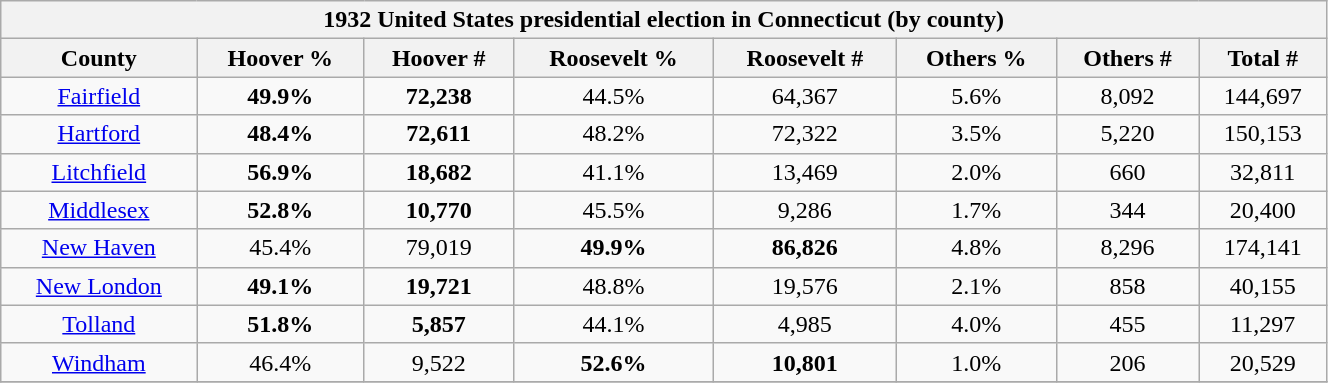<table width="70%" class="wikitable sortable">
<tr>
<th colspan="8">1932 United States presidential election in Connecticut (by county) </th>
</tr>
<tr>
<th>County</th>
<th>Hoover %</th>
<th>Hoover #</th>
<th>Roosevelt %</th>
<th>Roosevelt #</th>
<th>Others %</th>
<th>Others #</th>
<th>Total #</th>
</tr>
<tr>
<td align="center" ><a href='#'>Fairfield</a></td>
<td align="center"><strong>49.9%</strong></td>
<td align="center"><strong>72,238</strong></td>
<td align="center">44.5%</td>
<td align="center">64,367</td>
<td align="center">5.6%</td>
<td align="center">8,092</td>
<td align="center">144,697</td>
</tr>
<tr>
<td align="center" ><a href='#'>Hartford</a></td>
<td align="center"><strong>48.4%</strong></td>
<td align="center"><strong>72,611</strong></td>
<td align="center">48.2%</td>
<td align="center">72,322</td>
<td align="center">3.5%</td>
<td align="center">5,220</td>
<td align="center">150,153</td>
</tr>
<tr>
<td align="center" ><a href='#'>Litchfield</a></td>
<td align="center"><strong>56.9%</strong></td>
<td align="center"><strong>18,682</strong></td>
<td align="center">41.1%</td>
<td align="center">13,469</td>
<td align="center">2.0%</td>
<td align="center">660</td>
<td align="center">32,811</td>
</tr>
<tr>
<td align="center" ><a href='#'>Middlesex</a></td>
<td align="center"><strong>52.8%</strong></td>
<td align="center"><strong>10,770</strong></td>
<td align="center">45.5%</td>
<td align="center">9,286</td>
<td align="center">1.7%</td>
<td align="center">344</td>
<td align="center">20,400</td>
</tr>
<tr>
<td align="center" ><a href='#'>New Haven</a></td>
<td align="center">45.4%</td>
<td align="center">79,019</td>
<td align="center"><strong>49.9%</strong></td>
<td align="center"><strong>86,826</strong></td>
<td align="center">4.8%</td>
<td align="center">8,296</td>
<td align="center">174,141</td>
</tr>
<tr>
<td align="center" ><a href='#'>New London</a></td>
<td align="center"><strong>49.1%</strong></td>
<td align="center"><strong>19,721</strong></td>
<td align="center">48.8%</td>
<td align="center">19,576</td>
<td align="center">2.1%</td>
<td align="center">858</td>
<td align="center">40,155</td>
</tr>
<tr>
<td align="center" ><a href='#'>Tolland</a></td>
<td align="center"><strong>51.8%</strong></td>
<td align="center"><strong>5,857</strong></td>
<td align="center">44.1%</td>
<td align="center">4,985</td>
<td align="center">4.0%</td>
<td align="center">455</td>
<td align="center">11,297</td>
</tr>
<tr>
<td align="center" ><a href='#'>Windham</a></td>
<td align="center">46.4%</td>
<td align="center">9,522</td>
<td align="center"><strong>52.6%</strong></td>
<td align="center"><strong>10,801</strong></td>
<td align="center">1.0%</td>
<td align="center">206</td>
<td align="center">20,529</td>
</tr>
<tr>
</tr>
</table>
